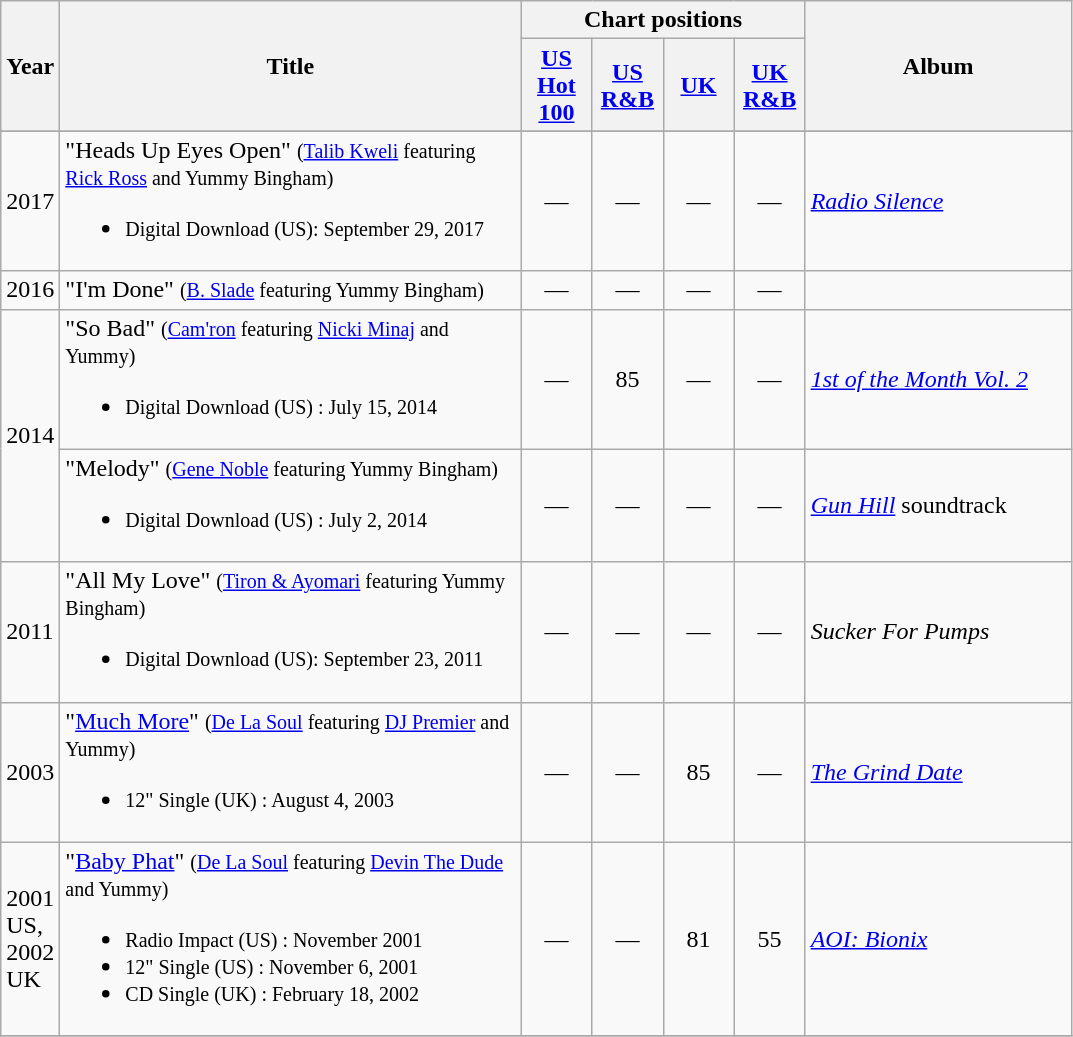<table class="wikitable">
<tr>
<th width="28" rowspan="2">Year</th>
<th width="300" rowspan="2">Title</th>
<th colspan="4">Chart positions</th>
<th width="170" rowspan="2">Album</th>
</tr>
<tr>
<th width="40"><a href='#'>US Hot 100</a></th>
<th width="40"><a href='#'>US R&B</a></th>
<th width="40"><a href='#'>UK</a></th>
<th width="40"><a href='#'>UK R&B</a></th>
</tr>
<tr>
</tr>
<tr>
<td rowspan="1">2017</td>
<td>"Heads Up Eyes Open" <small>(<a href='#'>Talib Kweli</a> featuring <a href='#'>Rick Ross</a> and Yummy Bingham)</small><br><ul><li><small>Digital Download (US): September 29, 2017</small></li></ul></td>
<td align="center">—</td>
<td align="center">—</td>
<td align="center">—</td>
<td align="center">—</td>
<td align="left" rowspan="1"><em><a href='#'>Radio Silence</a></em></td>
</tr>
<tr>
<td rowspan="1">2016</td>
<td>"I'm Done" <small>(<a href='#'>B. Slade</a> featuring Yummy Bingham)</small></td>
<td align="center">—</td>
<td align="center">—</td>
<td align="center">—</td>
<td align="center">—</td>
<td></td>
</tr>
<tr>
<td rowspan="2">2014</td>
<td>"So Bad" <small>(<a href='#'>Cam'ron</a> featuring <a href='#'>Nicki Minaj</a> and Yummy)</small><br><ul><li><small>Digital Download (US) : July 15, 2014</small></li></ul></td>
<td align="center">—</td>
<td align="center">85</td>
<td align="center">—</td>
<td align="center">—</td>
<td align="left" rowspan="1"><em><a href='#'>1st of the Month Vol. 2</a></em></td>
</tr>
<tr>
<td>"Melody" <small>(<a href='#'>Gene Noble</a> featuring Yummy Bingham)</small><br><ul><li><small>Digital Download (US) : July 2, 2014</small></li></ul></td>
<td align="center">—</td>
<td align="center">—</td>
<td align="center">—</td>
<td align="center">—</td>
<td align="left" rowspan="1"><em><a href='#'>Gun Hill</a></em> soundtrack</td>
</tr>
<tr>
<td rowspan="1">2011</td>
<td>"All My Love" <small>(<a href='#'>Tiron & Ayomari</a> featuring Yummy Bingham)</small><br><ul><li><small>Digital Download (US): September 23, 2011</small></li></ul></td>
<td align="center">—</td>
<td align="center">—</td>
<td align="center">—</td>
<td align="center">—</td>
<td align="left" rowspan="1"><em>Sucker For Pumps</em></td>
</tr>
<tr>
<td rowspan="1">2003</td>
<td>"<a href='#'>Much More</a>" <small>(<a href='#'>De La Soul</a> featuring <a href='#'>DJ Premier</a> and Yummy)</small><br><ul><li><small>12" Single (UK) : August 4, 2003</small></li></ul></td>
<td align="center">—</td>
<td align="center">—</td>
<td align="center">85</td>
<td align="center">—</td>
<td align="left" rowspan="1"><em><a href='#'>The Grind Date</a></em></td>
</tr>
<tr>
<td rowspan="1">2001 US, 2002 UK</td>
<td>"<a href='#'>Baby Phat</a>" <small>(<a href='#'>De La Soul</a> featuring <a href='#'>Devin The Dude</a> and Yummy)</small><br><ul><li><small>Radio Impact (US) : November 2001</small></li><li><small>12" Single (US) : November 6, 2001</small></li><li><small>CD Single (UK) : February 18, 2002</small></li></ul></td>
<td align="center">—</td>
<td align="center">—</td>
<td align="center">81</td>
<td align="center">55</td>
<td align="left" rowspan="1"><em><a href='#'>AOI: Bionix</a></em></td>
</tr>
<tr>
</tr>
</table>
